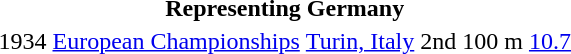<table>
<tr>
<th colspan="6">Representing  Germany</th>
</tr>
<tr>
<td>1934</td>
<td><a href='#'>European Championships</a></td>
<td><a href='#'>Turin, Italy</a></td>
<td>2nd</td>
<td>100 m</td>
<td><a href='#'>10.7</a></td>
</tr>
</table>
